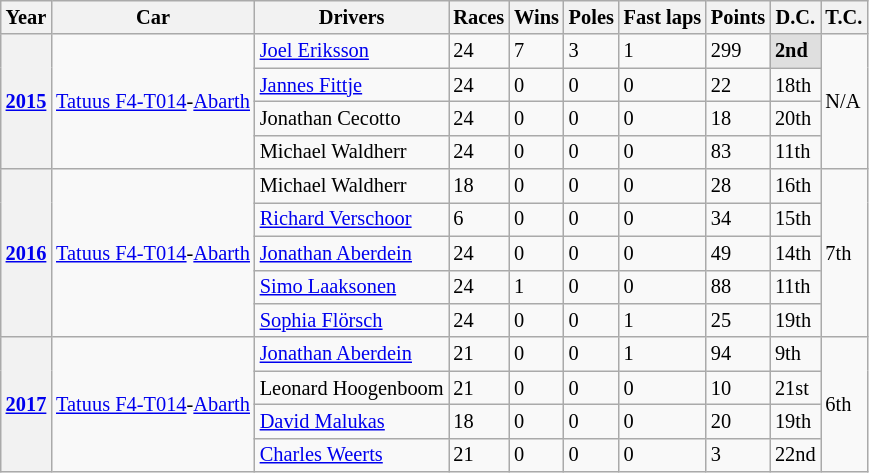<table class="wikitable" style="font-size:85%">
<tr>
<th>Year</th>
<th>Car</th>
<th>Drivers</th>
<th>Races</th>
<th>Wins</th>
<th>Poles</th>
<th>Fast laps</th>
<th>Points</th>
<th>D.C.</th>
<th>T.C.</th>
</tr>
<tr>
<th rowspan="4"><a href='#'>2015</a></th>
<td rowspan="4"><a href='#'>Tatuus F4-T014</a>-<a href='#'>Abarth</a></td>
<td> <a href='#'>Joel Eriksson</a></td>
<td>24</td>
<td>7</td>
<td>3</td>
<td>1</td>
<td>299</td>
<td style="background:#dfdfdf;"><strong>2nd</strong></td>
<td rowspan=4>N/A</td>
</tr>
<tr>
<td> <a href='#'>Jannes Fittje</a></td>
<td>24</td>
<td>0</td>
<td>0</td>
<td>0</td>
<td>22</td>
<td>18th</td>
</tr>
<tr>
<td> Jonathan Cecotto</td>
<td>24</td>
<td>0</td>
<td>0</td>
<td>0</td>
<td>18</td>
<td>20th</td>
</tr>
<tr>
<td> Michael Waldherr</td>
<td>24</td>
<td>0</td>
<td>0</td>
<td>0</td>
<td>83</td>
<td>11th</td>
</tr>
<tr>
<th rowspan="5"><a href='#'>2016</a></th>
<td rowspan="5"><a href='#'>Tatuus F4-T014</a>-<a href='#'>Abarth</a></td>
<td> Michael Waldherr</td>
<td>18</td>
<td>0</td>
<td>0</td>
<td>0</td>
<td>28</td>
<td>16th</td>
<td rowspan=5>7th</td>
</tr>
<tr>
<td> <a href='#'>Richard Verschoor</a></td>
<td>6</td>
<td>0</td>
<td>0</td>
<td>0</td>
<td>34</td>
<td>15th</td>
</tr>
<tr>
<td> <a href='#'>Jonathan Aberdein</a></td>
<td>24</td>
<td>0</td>
<td>0</td>
<td>0</td>
<td>49</td>
<td>14th</td>
</tr>
<tr>
<td> <a href='#'>Simo Laaksonen</a></td>
<td>24</td>
<td>1</td>
<td>0</td>
<td>0</td>
<td>88</td>
<td>11th</td>
</tr>
<tr>
<td> <a href='#'>Sophia Flörsch</a></td>
<td>24</td>
<td>0</td>
<td>0</td>
<td>1</td>
<td>25</td>
<td>19th</td>
</tr>
<tr>
<th rowspan=4><a href='#'>2017</a></th>
<td rowspan=4><a href='#'>Tatuus F4-T014</a>-<a href='#'>Abarth</a></td>
<td> <a href='#'>Jonathan Aberdein</a></td>
<td>21</td>
<td>0</td>
<td>0</td>
<td>1</td>
<td>94</td>
<td>9th</td>
<td rowspan=4>6th</td>
</tr>
<tr>
<td> Leonard Hoogenboom</td>
<td>21</td>
<td>0</td>
<td>0</td>
<td>0</td>
<td>10</td>
<td>21st</td>
</tr>
<tr>
<td> <a href='#'>David Malukas</a></td>
<td>18</td>
<td>0</td>
<td>0</td>
<td>0</td>
<td>20</td>
<td>19th</td>
</tr>
<tr>
<td> <a href='#'>Charles Weerts</a></td>
<td>21</td>
<td>0</td>
<td>0</td>
<td>0</td>
<td>3</td>
<td>22nd</td>
</tr>
</table>
